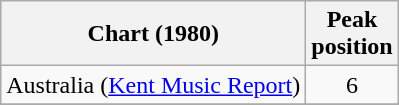<table class="wikitable sortable">
<tr>
<th>Chart (1980)</th>
<th>Peak<br>position</th>
</tr>
<tr>
<td>Australia (<a href='#'>Kent Music Report</a>)</td>
<td style="text-align:center;">6</td>
</tr>
<tr>
</tr>
<tr>
</tr>
<tr>
</tr>
<tr>
</tr>
<tr>
</tr>
<tr>
</tr>
</table>
